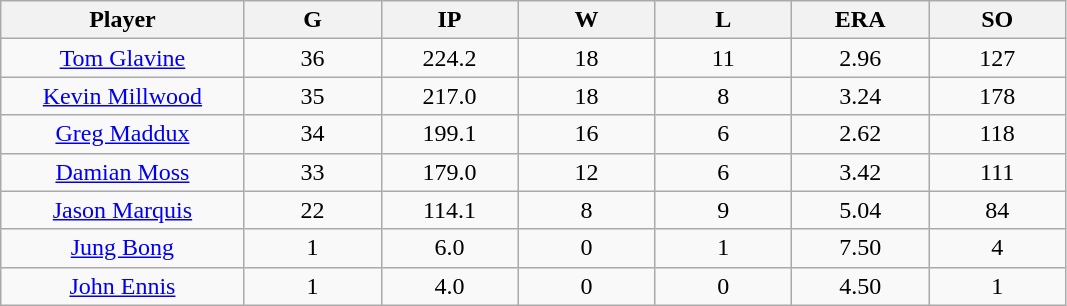<table class="wikitable sortable">
<tr>
<th bgcolor="#DDDDFF" width="16%">Player</th>
<th bgcolor="#DDDDFF" width="9%">G</th>
<th bgcolor="#DDDDFF" width="9%">IP</th>
<th bgcolor="#DDDDFF" width="9%">W</th>
<th bgcolor="#DDDDFF" width="9%">L</th>
<th bgcolor="#DDDDFF" width="9%">ERA</th>
<th bgcolor="#DDDDFF" width="9%">SO</th>
</tr>
<tr align="center">
<td><a href='#'>Tom Glavine</a></td>
<td>36</td>
<td>224.2</td>
<td>18</td>
<td>11</td>
<td>2.96</td>
<td>127</td>
</tr>
<tr align="center">
<td><a href='#'>Kevin Millwood</a></td>
<td>35</td>
<td>217.0</td>
<td>18</td>
<td>8</td>
<td>3.24</td>
<td>178</td>
</tr>
<tr align="center">
<td><a href='#'>Greg Maddux</a></td>
<td>34</td>
<td>199.1</td>
<td>16</td>
<td>6</td>
<td>2.62</td>
<td>118</td>
</tr>
<tr align="center">
<td><a href='#'>Damian Moss</a></td>
<td>33</td>
<td>179.0</td>
<td>12</td>
<td>6</td>
<td>3.42</td>
<td>111</td>
</tr>
<tr align="center">
<td><a href='#'>Jason Marquis</a></td>
<td>22</td>
<td>114.1</td>
<td>8</td>
<td>9</td>
<td>5.04</td>
<td>84</td>
</tr>
<tr align="center">
<td><a href='#'>Jung Bong</a></td>
<td>1</td>
<td>6.0</td>
<td>0</td>
<td>1</td>
<td>7.50</td>
<td>4</td>
</tr>
<tr align="center">
<td><a href='#'>John Ennis</a></td>
<td>1</td>
<td>4.0</td>
<td>0</td>
<td>0</td>
<td>4.50</td>
<td>1</td>
</tr>
</table>
